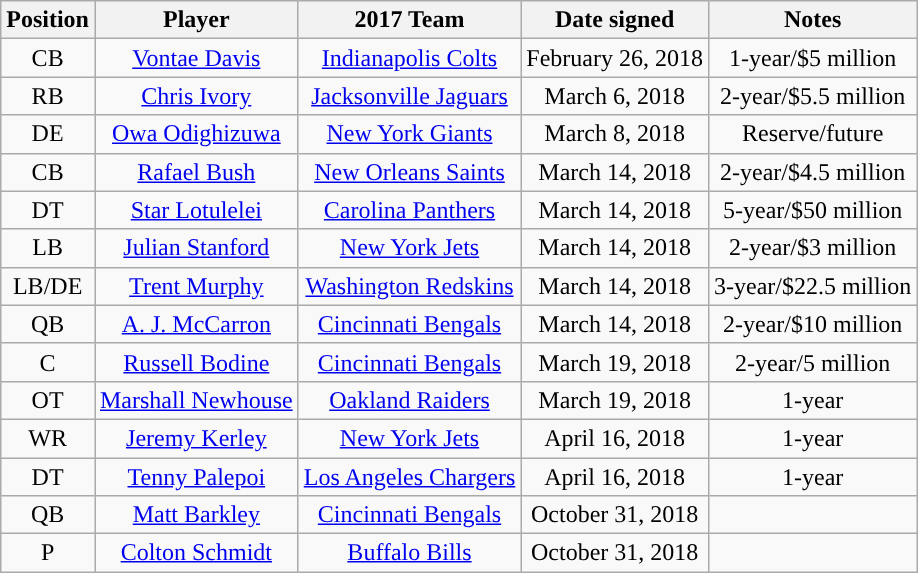<table class="wikitable sortable" style="text-align:center">
<tr>
<th>Position</th>
<th>Player</th>
<th>2017 Team</th>
<th>Date signed</th>
<th>Notes</th>
</tr>
<tr>
<td>CB</td>
<td><a href='#'>Vontae Davis</a></td>
<td><a href='#'>Indianapolis Colts</a></td>
<td>February 26, 2018</td>
<td>1-year/$5 million</td>
</tr>
<tr>
<td>RB</td>
<td><a href='#'>Chris Ivory</a></td>
<td><a href='#'>Jacksonville Jaguars</a></td>
<td>March 6, 2018</td>
<td>2-year/$5.5 million</td>
</tr>
<tr>
<td>DE</td>
<td><a href='#'>Owa Odighizuwa</a></td>
<td><a href='#'>New York Giants</a></td>
<td>March 8, 2018</td>
<td>Reserve/future</td>
</tr>
<tr>
<td>CB</td>
<td><a href='#'>Rafael Bush</a></td>
<td><a href='#'>New Orleans Saints</a></td>
<td>March 14, 2018</td>
<td>2-year/$4.5 million</td>
</tr>
<tr>
<td>DT</td>
<td><a href='#'>Star Lotulelei</a></td>
<td><a href='#'>Carolina Panthers</a></td>
<td>March 14, 2018</td>
<td>5-year/$50 million</td>
</tr>
<tr>
<td>LB</td>
<td><a href='#'>Julian Stanford</a></td>
<td><a href='#'>New York Jets</a></td>
<td>March 14, 2018</td>
<td>2-year/$3 million</td>
</tr>
<tr>
<td>LB/DE</td>
<td><a href='#'>Trent Murphy</a></td>
<td><a href='#'>Washington Redskins</a></td>
<td>March 14, 2018</td>
<td>3-year/$22.5 million</td>
</tr>
<tr>
<td>QB</td>
<td><a href='#'>A. J. McCarron</a></td>
<td><a href='#'>Cincinnati Bengals</a></td>
<td>March 14, 2018</td>
<td>2-year/$10 million</td>
</tr>
<tr>
<td>C</td>
<td><a href='#'>Russell Bodine</a></td>
<td><a href='#'>Cincinnati Bengals</a></td>
<td>March 19, 2018</td>
<td>2-year/5 million</td>
</tr>
<tr>
<td>OT</td>
<td><a href='#'>Marshall Newhouse</a></td>
<td><a href='#'>Oakland Raiders</a></td>
<td>March 19, 2018</td>
<td>1-year</td>
</tr>
<tr>
<td>WR</td>
<td><a href='#'>Jeremy Kerley</a></td>
<td><a href='#'>New York Jets</a></td>
<td>April 16, 2018</td>
<td>1-year</td>
</tr>
<tr>
<td>DT</td>
<td><a href='#'>Tenny Palepoi</a></td>
<td><a href='#'>Los Angeles Chargers</a></td>
<td>April 16, 2018</td>
<td>1-year</td>
</tr>
<tr>
<td>QB</td>
<td><a href='#'>Matt Barkley</a></td>
<td><a href='#'>Cincinnati Bengals</a></td>
<td>October 31, 2018</td>
<td></td>
</tr>
<tr>
<td>P</td>
<td><a href='#'>Colton Schmidt</a></td>
<td><a href='#'>Buffalo Bills</a></td>
<td>October 31, 2018</td>
<td></td>
</tr>
</table>
